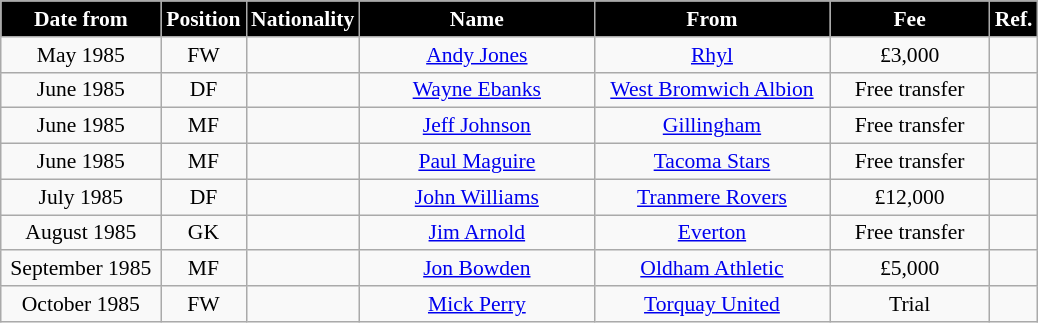<table class="wikitable" style="text-align:center; font-size:90%; ">
<tr>
<th style="background:#000000; color:white; width:100px;">Date from</th>
<th style="background:#000000; color:white; width:50px;">Position</th>
<th style="background:#000000; color:white; width:50px;">Nationality</th>
<th style="background:#000000; color:white; width:150px;">Name</th>
<th style="background:#000000; color:white; width:150px;">From</th>
<th style="background:#000000; color:white; width:100px;">Fee</th>
<th style="background:#000000; color:white; width:25px;">Ref.</th>
</tr>
<tr>
<td>May 1985</td>
<td>FW</td>
<td></td>
<td><a href='#'>Andy Jones</a></td>
<td> <a href='#'>Rhyl</a></td>
<td>£3,000</td>
<td></td>
</tr>
<tr>
<td>June 1985</td>
<td>DF</td>
<td></td>
<td><a href='#'>Wayne Ebanks</a></td>
<td><a href='#'>West Bromwich Albion</a></td>
<td>Free transfer</td>
<td></td>
</tr>
<tr>
<td>June 1985</td>
<td>MF</td>
<td></td>
<td><a href='#'>Jeff Johnson</a></td>
<td><a href='#'>Gillingham</a></td>
<td>Free transfer</td>
<td></td>
</tr>
<tr>
<td>June 1985</td>
<td>MF</td>
<td></td>
<td><a href='#'>Paul Maguire</a></td>
<td> <a href='#'>Tacoma Stars</a></td>
<td>Free transfer</td>
<td></td>
</tr>
<tr>
<td>July 1985</td>
<td>DF</td>
<td></td>
<td><a href='#'>John Williams</a></td>
<td><a href='#'>Tranmere Rovers</a></td>
<td>£12,000</td>
<td></td>
</tr>
<tr>
<td>August 1985</td>
<td>GK</td>
<td></td>
<td><a href='#'>Jim Arnold</a></td>
<td><a href='#'>Everton</a></td>
<td>Free transfer</td>
<td></td>
</tr>
<tr>
<td>September 1985</td>
<td>MF</td>
<td></td>
<td><a href='#'>Jon Bowden</a></td>
<td><a href='#'>Oldham Athletic</a></td>
<td>£5,000</td>
<td></td>
</tr>
<tr>
<td>October 1985</td>
<td>FW</td>
<td></td>
<td><a href='#'>Mick Perry</a></td>
<td><a href='#'>Torquay United</a></td>
<td>Trial</td>
<td></td>
</tr>
</table>
